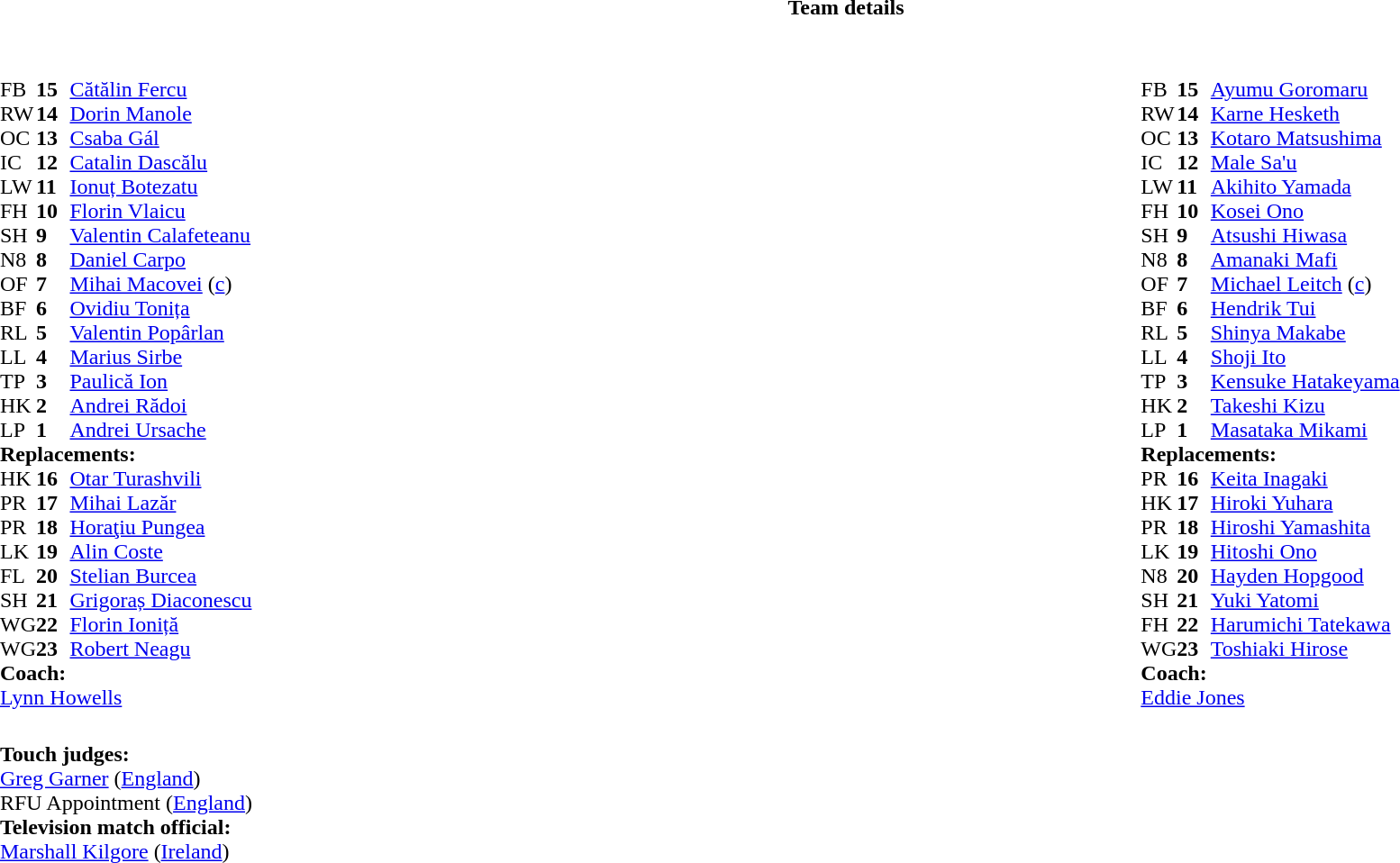<table border="0" width="100%" class="collapsible collapsed">
<tr>
<th>Team details</th>
</tr>
<tr>
<td><br><table width="100%">
<tr>
<td valign="top" width="50%"><br><table style="font-size: 100%" cellspacing="0" cellpadding="0">
<tr>
<th width="25"></th>
<th width="25"></th>
</tr>
<tr>
<td>FB</td>
<td><strong>15</strong></td>
<td><a href='#'>Cătălin Fercu</a></td>
</tr>
<tr>
<td>RW</td>
<td><strong>14</strong></td>
<td><a href='#'>Dorin Manole</a></td>
</tr>
<tr>
<td>OC</td>
<td><strong>13</strong></td>
<td><a href='#'>Csaba Gál</a></td>
</tr>
<tr>
<td>IC</td>
<td><strong>12</strong></td>
<td><a href='#'>Catalin Dascălu</a></td>
</tr>
<tr>
<td>LW</td>
<td><strong>11</strong></td>
<td><a href='#'>Ionuț Botezatu</a></td>
<td></td>
<td></td>
</tr>
<tr>
<td>FH</td>
<td><strong>10</strong></td>
<td><a href='#'>Florin Vlaicu</a></td>
</tr>
<tr>
<td>SH</td>
<td><strong>9</strong></td>
<td><a href='#'>Valentin Calafeteanu</a></td>
</tr>
<tr>
<td>N8</td>
<td><strong>8</strong></td>
<td><a href='#'>Daniel Carpo</a></td>
<td></td>
<td></td>
</tr>
<tr>
<td>OF</td>
<td><strong>7</strong></td>
<td><a href='#'>Mihai Macovei</a> (<a href='#'>c</a>)</td>
</tr>
<tr>
<td>BF</td>
<td><strong>6</strong></td>
<td><a href='#'>Ovidiu Tonița</a></td>
<td></td>
<td></td>
</tr>
<tr>
<td>RL</td>
<td><strong>5</strong></td>
<td><a href='#'>Valentin Popârlan</a></td>
</tr>
<tr>
<td>LL</td>
<td><strong>4</strong></td>
<td><a href='#'>Marius Sirbe</a></td>
<td></td>
</tr>
<tr>
<td>TP</td>
<td><strong>3</strong></td>
<td><a href='#'>Paulică Ion</a></td>
<td></td>
<td></td>
</tr>
<tr>
<td>HK</td>
<td><strong>2</strong></td>
<td><a href='#'>Andrei Rădoi</a></td>
<td></td>
<td></td>
</tr>
<tr>
<td>LP</td>
<td><strong>1</strong></td>
<td><a href='#'>Andrei Ursache</a></td>
<td></td>
<td></td>
</tr>
<tr>
<td colspan=3><strong>Replacements:</strong></td>
</tr>
<tr>
<td>HK</td>
<td><strong>16</strong></td>
<td><a href='#'>Otar Turashvili</a></td>
<td></td>
<td></td>
</tr>
<tr>
<td>PR</td>
<td><strong>17</strong></td>
<td><a href='#'>Mihai Lazăr</a></td>
<td></td>
<td></td>
</tr>
<tr>
<td>PR</td>
<td><strong>18</strong></td>
<td><a href='#'>Horaţiu Pungea</a></td>
<td></td>
<td></td>
</tr>
<tr>
<td>LK</td>
<td><strong>19</strong></td>
<td><a href='#'>Alin Coste</a></td>
<td></td>
<td></td>
</tr>
<tr>
<td>FL</td>
<td><strong>20</strong></td>
<td><a href='#'>Stelian Burcea</a></td>
<td></td>
<td></td>
</tr>
<tr>
<td>SH</td>
<td><strong>21</strong></td>
<td><a href='#'>Grigoraș Diaconescu</a></td>
</tr>
<tr>
<td>WG</td>
<td><strong>22</strong></td>
<td><a href='#'>Florin Ioniță</a></td>
<td></td>
<td></td>
</tr>
<tr>
<td>WG</td>
<td><strong>23</strong></td>
<td><a href='#'>Robert Neagu</a></td>
</tr>
<tr>
<td colspan=3><strong>Coach:</strong></td>
</tr>
<tr>
<td colspan="4"> <a href='#'>Lynn Howells</a></td>
</tr>
</table>
</td>
<td valign="top" width="50%"><br><table style="font-size: 100%" cellspacing="0" cellpadding="0" align="center">
<tr>
<th width="25"></th>
<th width="25"></th>
</tr>
<tr>
<td>FB</td>
<td><strong>15</strong></td>
<td><a href='#'>Ayumu Goromaru</a></td>
</tr>
<tr>
<td>RW</td>
<td><strong>14</strong></td>
<td><a href='#'>Karne Hesketh</a></td>
<td></td>
<td></td>
</tr>
<tr>
<td>OC</td>
<td><strong>13</strong></td>
<td><a href='#'>Kotaro Matsushima</a></td>
</tr>
<tr>
<td>IC</td>
<td><strong>12</strong></td>
<td><a href='#'>Male Sa'u</a></td>
</tr>
<tr>
<td>LW</td>
<td><strong>11</strong></td>
<td><a href='#'>Akihito Yamada</a></td>
<td></td>
<td></td>
</tr>
<tr>
<td>FH</td>
<td><strong>10</strong></td>
<td><a href='#'>Kosei Ono</a></td>
</tr>
<tr>
<td>SH</td>
<td><strong>9</strong></td>
<td><a href='#'>Atsushi Hiwasa</a></td>
</tr>
<tr>
<td>N8</td>
<td><strong>8</strong></td>
<td><a href='#'>Amanaki Mafi</a></td>
</tr>
<tr>
<td>OF</td>
<td><strong>7</strong></td>
<td><a href='#'>Michael Leitch</a> (<a href='#'>c</a>)</td>
<td></td>
<td></td>
</tr>
<tr>
<td>BF</td>
<td><strong>6</strong></td>
<td><a href='#'>Hendrik Tui</a></td>
</tr>
<tr>
<td>RL</td>
<td><strong>5</strong></td>
<td><a href='#'>Shinya Makabe</a></td>
<td></td>
<td></td>
</tr>
<tr>
<td>LL</td>
<td><strong>4</strong></td>
<td><a href='#'>Shoji Ito</a></td>
</tr>
<tr>
<td>TP</td>
<td><strong>3</strong></td>
<td><a href='#'>Kensuke Hatakeyama</a></td>
<td></td>
<td></td>
</tr>
<tr>
<td>HK</td>
<td><strong>2</strong></td>
<td><a href='#'>Takeshi Kizu</a></td>
<td></td>
<td></td>
</tr>
<tr>
<td>LP</td>
<td><strong>1</strong></td>
<td><a href='#'>Masataka Mikami</a></td>
<td></td>
<td></td>
</tr>
<tr>
<td colspan=3><strong>Replacements:</strong></td>
</tr>
<tr>
<td>PR</td>
<td><strong>16</strong></td>
<td><a href='#'>Keita Inagaki</a></td>
<td></td>
<td></td>
</tr>
<tr>
<td>HK</td>
<td><strong>17</strong></td>
<td><a href='#'>Hiroki Yuhara</a></td>
<td></td>
<td></td>
</tr>
<tr>
<td>PR</td>
<td><strong>18</strong></td>
<td><a href='#'>Hiroshi Yamashita</a></td>
<td></td>
<td></td>
</tr>
<tr>
<td>LK</td>
<td><strong>19</strong></td>
<td><a href='#'>Hitoshi Ono</a></td>
<td></td>
<td></td>
</tr>
<tr>
<td>N8</td>
<td><strong>20</strong></td>
<td><a href='#'>Hayden Hopgood</a></td>
<td></td>
<td></td>
</tr>
<tr>
<td>SH</td>
<td><strong>21</strong></td>
<td><a href='#'>Yuki Yatomi</a></td>
</tr>
<tr>
<td>FH</td>
<td><strong>22</strong></td>
<td><a href='#'>Harumichi Tatekawa</a></td>
<td></td>
<td></td>
</tr>
<tr>
<td>WG</td>
<td><strong>23</strong></td>
<td><a href='#'>Toshiaki Hirose</a></td>
<td></td>
<td></td>
</tr>
<tr>
<td colspan=3><strong>Coach:</strong></td>
</tr>
<tr>
<td colspan="4"> <a href='#'>Eddie Jones</a></td>
</tr>
</table>
</td>
</tr>
</table>
<table width=100% style="font-size: 100%">
<tr>
<td><br><strong>Touch judges:</strong>
<br><a href='#'>Greg Garner</a> (<a href='#'>England</a>)
<br>RFU Appointment (<a href='#'>England</a>)
<br><strong>Television match official:</strong>
<br><a href='#'>Marshall Kilgore</a> (<a href='#'>Ireland</a>)</td>
</tr>
</table>
</td>
</tr>
</table>
